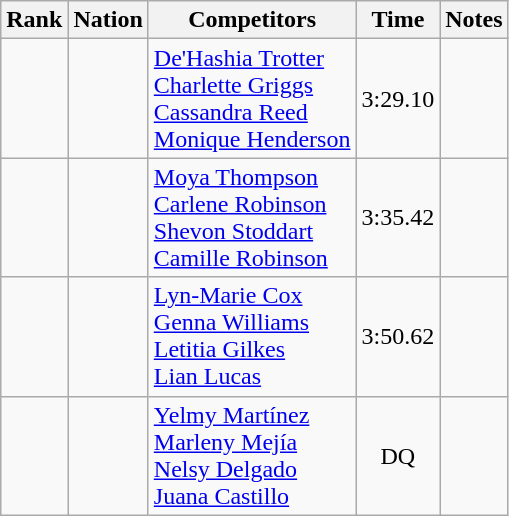<table class="wikitable sortable" style="text-align:center">
<tr>
<th>Rank</th>
<th>Nation</th>
<th>Competitors</th>
<th>Time</th>
<th>Notes</th>
</tr>
<tr>
<td align=center></td>
<td align=left></td>
<td align=left><a href='#'>De'Hashia Trotter</a><br><a href='#'>Charlette Griggs</a><br><a href='#'>Cassandra Reed</a><br><a href='#'>Monique Henderson</a></td>
<td>3:29.10</td>
<td></td>
</tr>
<tr>
<td align=center></td>
<td align=left></td>
<td align=left><a href='#'>Moya Thompson</a><br><a href='#'>Carlene Robinson</a><br><a href='#'>Shevon Stoddart</a><br><a href='#'>Camille Robinson</a></td>
<td>3:35.42</td>
<td></td>
</tr>
<tr>
<td align=center></td>
<td align=left></td>
<td align=left><a href='#'>Lyn-Marie Cox</a><br><a href='#'>Genna Williams</a><br><a href='#'>Letitia Gilkes</a><br><a href='#'>Lian Lucas</a></td>
<td>3:50.62</td>
<td></td>
</tr>
<tr>
<td align=center></td>
<td align=left></td>
<td align=left><a href='#'>Yelmy Martínez</a><br><a href='#'>Marleny Mejía</a><br><a href='#'>Nelsy Delgado</a><br><a href='#'>Juana Castillo</a></td>
<td>DQ</td>
<td></td>
</tr>
</table>
